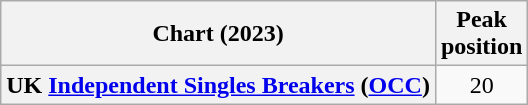<table class="wikitable sortable plainrowheaders">
<tr>
<th scope="col">Chart (2023)</th>
<th scope="col">Peak<br>position</th>
</tr>
<tr>
<th scope="row">UK <a href='#'>Independent Singles Breakers</a> (<a href='#'>OCC</a>)</th>
<td align=center>20</td>
</tr>
</table>
